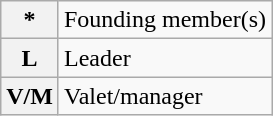<table class="wikitable">
<tr>
<th>*</th>
<td>Founding member(s)</td>
</tr>
<tr>
<th><strong>L</strong></th>
<td>Leader</td>
</tr>
<tr>
<th>V/M</th>
<td>Valet/manager</td>
</tr>
</table>
